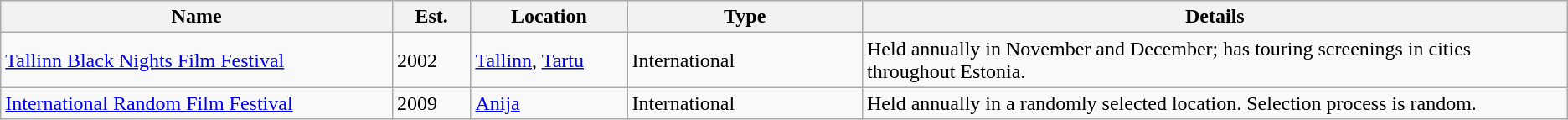<table class="wikitable">
<tr>
<th width="25%">Name</th>
<th width="5%">Est.</th>
<th width="10%">Location</th>
<th width="15%">Type</th>
<th>Details</th>
</tr>
<tr>
<td><a href='#'>Tallinn Black Nights Film Festival</a></td>
<td>2002</td>
<td><a href='#'>Tallinn</a>, <a href='#'>Tartu</a></td>
<td>International</td>
<td>Held annually in November and December; has touring screenings in cities throughout Estonia.</td>
</tr>
<tr>
<td><a href='#'>International Random Film Festival</a></td>
<td>2009</td>
<td><a href='#'>Anija</a></td>
<td>International</td>
<td>Held annually in a randomly selected location. Selection process is random.</td>
</tr>
</table>
